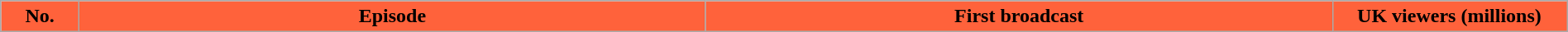<table class="wikitable plainrowheaders" style="width:100%; background:#fff;">
<tr>
<th style="background: #FF623B; width: 5%;">No.</th>
<th style="background: #FF623B; width: 40%;">Episode</th>
<th style="background: #FF623B; width: 40%;">First broadcast</th>
<th style="background: #FF623B; width: 15%;">UK viewers (millions) <br></th>
</tr>
</table>
